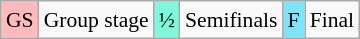<table class="wikitable" style="margin:0.5em auto; font-size:90%; line-height:1.25em;">
<tr>
<td style="background-color:#FFBBBB; text-align:center;">GS</td>
<td>Group stage</td>
<td style="background-color:#7DFADB; text-align:center;">½</td>
<td>Semifinals</td>
<td style="background-color:#7DE5FA; text-align:center;">F</td>
<td>Final</td>
</tr>
</table>
